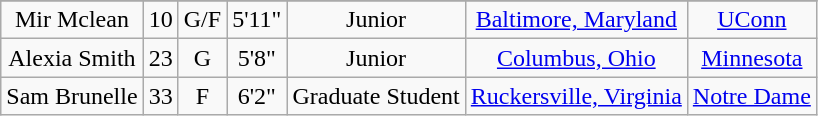<table class="wikitable sortable" border="1" style="text-align: center;">
<tr align=center>
</tr>
<tr>
<td>Mir Mclean</td>
<td>10</td>
<td>G/F</td>
<td>5'11"</td>
<td>Junior</td>
<td><a href='#'>Baltimore, Maryland</a></td>
<td><a href='#'>UConn</a></td>
</tr>
<tr>
<td>Alexia Smith</td>
<td>23</td>
<td>G</td>
<td>5'8"</td>
<td>Junior</td>
<td><a href='#'>Columbus, Ohio</a></td>
<td><a href='#'>Minnesota</a></td>
</tr>
<tr>
<td>Sam Brunelle</td>
<td>33</td>
<td>F</td>
<td>6'2"</td>
<td>Graduate Student</td>
<td><a href='#'>Ruckersville, Virginia</a></td>
<td><a href='#'>Notre Dame</a></td>
</tr>
</table>
